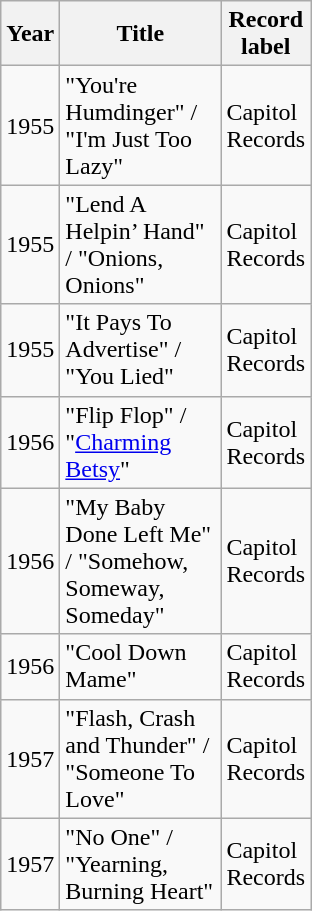<table class="wikitable">
<tr>
<th width="30">Year</th>
<th width="100">Title</th>
<th width="50">Record label</th>
</tr>
<tr --->
<td>1955</td>
<td>"You're Humdinger" / "I'm Just Too Lazy"</td>
<td>Capitol Records</td>
</tr>
<tr --->
<td>1955</td>
<td>"Lend A Helpin’ Hand" / "Onions, Onions"</td>
<td>Capitol Records</td>
</tr>
<tr --->
<td>1955</td>
<td>"It Pays To Advertise" / "You Lied"</td>
<td>Capitol Records</td>
</tr>
<tr --->
<td>1956</td>
<td>"Flip Flop" / "<a href='#'>Charming Betsy</a>"</td>
<td>Capitol Records</td>
</tr>
<tr --->
<td>1956</td>
<td>"My Baby Done Left Me" / "Somehow, Someway, Someday"</td>
<td>Capitol Records</td>
</tr>
<tr --->
<td>1956</td>
<td>"Cool Down Mame"</td>
<td>Capitol Records</td>
</tr>
<tr --->
<td>1957</td>
<td>"Flash, Crash and Thunder" / "Someone To Love"</td>
<td>Capitol Records</td>
</tr>
<tr --->
<td>1957</td>
<td>"No One" / "Yearning, Burning Heart"</td>
<td>Capitol Records</td>
</tr>
</table>
